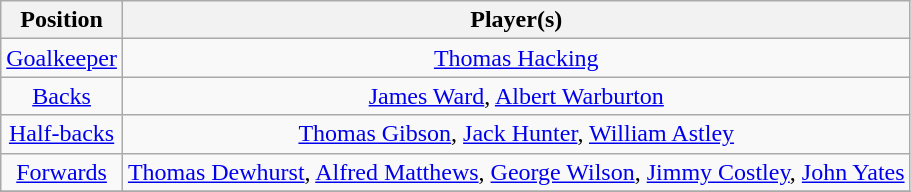<table class="wikitable" style="text-align: center">
<tr>
<th>Position</th>
<th>Player(s)</th>
</tr>
<tr>
<td><a href='#'>Goalkeeper</a></td>
<td><a href='#'>Thomas Hacking</a></td>
</tr>
<tr>
<td><a href='#'>Backs</a></td>
<td><a href='#'>James Ward</a>, <a href='#'>Albert Warburton</a></td>
</tr>
<tr>
<td><a href='#'>Half-backs</a></td>
<td><a href='#'>Thomas Gibson</a>, <a href='#'>Jack Hunter</a>, <a href='#'>William Astley</a></td>
</tr>
<tr>
<td><a href='#'>Forwards</a></td>
<td><a href='#'>Thomas Dewhurst</a>, <a href='#'>Alfred Matthews</a>, <a href='#'>George Wilson</a>, <a href='#'>Jimmy Costley</a>, <a href='#'>John Yates</a></td>
</tr>
<tr>
</tr>
</table>
